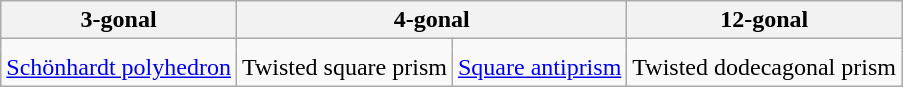<table class=wikitable style="text-align:center; border:none">
<tr>
<th>3-gonal</th>
<th colspan=2>4-gonal</th>
<th>12-gonal</th>
</tr>
<tr>
<td style="border-bottom:none"></td>
<td style="border-bottom:none"></td>
<td style="border-bottom:none"></td>
<td style="border-bottom:none"></td>
</tr>
<tr>
<td style="border-top:none"><a href='#'>Schönhardt polyhedron</a></td>
<td style="border-top:none">Twisted square prism</td>
<td style="border-top:none"><a href='#'>Square antiprism</a></td>
<td style="border-top:none">Twisted dodecagonal prism</td>
</tr>
</table>
